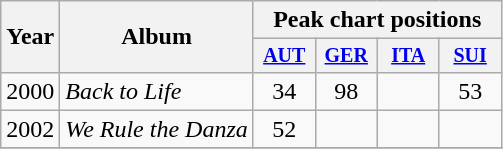<table class="wikitable" style="text-align:center;">
<tr>
<th rowspan="2">Year</th>
<th rowspan="2">Album</th>
<th colspan="5">Peak chart positions</th>
</tr>
<tr style="font-size:smaller;">
<th width="35"><a href='#'>AUT</a><br></th>
<th width="35"><a href='#'>GER</a><br></th>
<th width="35"><a href='#'>ITA</a><br></th>
<th width="35"><a href='#'>SUI</a><br></th>
</tr>
<tr>
<td>2000</td>
<td align="left"><em>Back to Life</em></td>
<td>34</td>
<td>98</td>
<td></td>
<td>53</td>
</tr>
<tr>
<td>2002</td>
<td align="left"><em>We Rule the Danza</em></td>
<td>52</td>
<td></td>
<td></td>
<td></td>
</tr>
<tr>
</tr>
</table>
